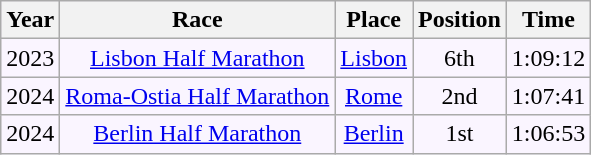<table class="wikitable" style="text-align:center; background:#faf5ff;">
<tr>
<th>Year</th>
<th>Race</th>
<th>Place</th>
<th>Position</th>
<th>Time</th>
</tr>
<tr>
<td>2023</td>
<td><a href='#'>Lisbon Half Marathon</a></td>
<td><a href='#'>Lisbon</a></td>
<td>6th</td>
<td>1:09:12</td>
</tr>
<tr>
<td>2024</td>
<td><a href='#'>Roma-Ostia Half Marathon</a></td>
<td><a href='#'>Rome</a></td>
<td>2nd</td>
<td>1:07:41</td>
</tr>
<tr>
<td>2024</td>
<td><a href='#'>Berlin Half Marathon</a></td>
<td><a href='#'>Berlin</a></td>
<td>1st</td>
<td>1:06:53</td>
</tr>
</table>
